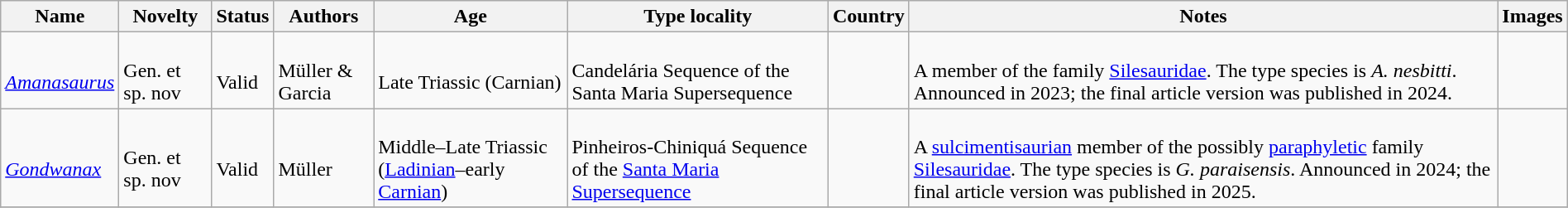<table class="wikitable sortable" width="100%" align="center">
<tr>
<th>Name</th>
<th>Novelty</th>
<th>Status</th>
<th>Authors</th>
<th>Age</th>
<th>Type locality</th>
<th>Country</th>
<th>Notes</th>
<th>Images</th>
</tr>
<tr>
<td><br><em><a href='#'>Amanasaurus</a></em></td>
<td><br>Gen. et sp. nov</td>
<td><br>Valid</td>
<td><br>Müller & Garcia</td>
<td><br>Late Triassic (Carnian)</td>
<td><br>Candelária Sequence of the Santa Maria Supersequence</td>
<td><br></td>
<td><br>A member of the family <a href='#'>Silesauridae</a>. The type species is <em>A. nesbitti</em>. Announced in 2023; the final article version was published in 2024.</td>
<td></td>
</tr>
<tr>
<td><br><em><a href='#'>Gondwanax</a></em></td>
<td><br>Gen. et sp. nov</td>
<td><br>Valid</td>
<td><br>Müller</td>
<td><br>Middle–Late Triassic (<a href='#'>Ladinian</a>–early <a href='#'>Carnian</a>)</td>
<td><br>Pinheiros-Chiniquá Sequence of the <a href='#'>Santa Maria Supersequence</a></td>
<td><br></td>
<td><br>A <a href='#'>sulcimentisaurian</a> member of the possibly <a href='#'>paraphyletic</a> family <a href='#'>Silesauridae</a>. The type species is <em>G. paraisensis</em>. Announced in 2024; the final article version was published in 2025.</td>
<td></td>
</tr>
<tr>
</tr>
</table>
